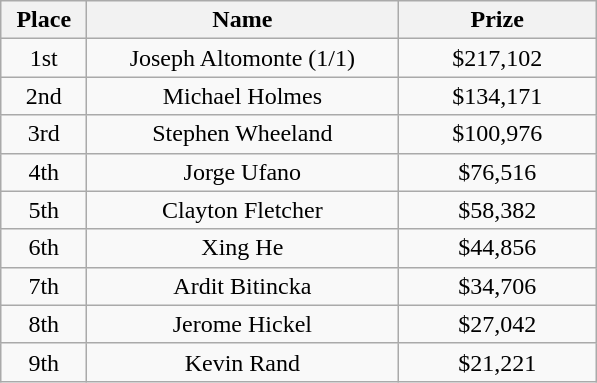<table class="wikitable">
<tr>
<th width="50">Place</th>
<th width="200">Name</th>
<th width="125">Prize</th>
</tr>
<tr>
<td align = "center">1st</td>
<td align = "center"> Joseph Altomonte (1/1)</td>
<td align = "center">$217,102</td>
</tr>
<tr>
<td align = "center">2nd</td>
<td align = "center"> Michael Holmes</td>
<td align = "center">$134,171</td>
</tr>
<tr>
<td align = "center">3rd</td>
<td align = "center"> Stephen Wheeland</td>
<td align = "center">$100,976</td>
</tr>
<tr>
<td align = "center">4th</td>
<td align = "center"> Jorge Ufano</td>
<td align = "center">$76,516</td>
</tr>
<tr>
<td align = "center">5th</td>
<td align = "center"> Clayton Fletcher</td>
<td align = "center">$58,382</td>
</tr>
<tr>
<td align = "center">6th</td>
<td align = "center"> Xing He</td>
<td align = "center">$44,856</td>
</tr>
<tr>
<td align = "center">7th</td>
<td align = "center"> Ardit Bitincka</td>
<td align = "center">$34,706</td>
</tr>
<tr>
<td align = "center">8th</td>
<td align = "center"> Jerome Hickel</td>
<td align = "center">$27,042</td>
</tr>
<tr>
<td align = "center">9th</td>
<td align = "center"> Kevin Rand</td>
<td align = "center">$21,221</td>
</tr>
</table>
